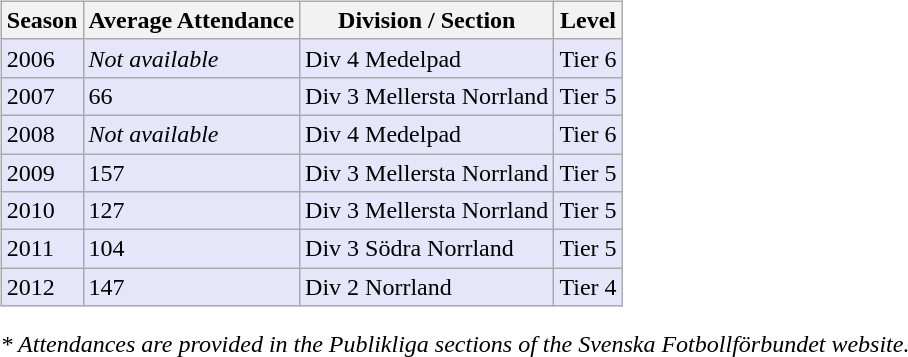<table>
<tr>
<td valign="top" width=0%><br><table class="wikitable">
<tr style="background:#f0f6fa;">
<th><strong>Season</strong></th>
<th><strong>Average Attendance</strong></th>
<th><strong>Division / Section</strong></th>
<th><strong>Level</strong></th>
</tr>
<tr>
<td style="background:#E6E6FA;">2006</td>
<td style="background:#E6E6FA;"><em>Not available</em></td>
<td style="background:#E6E6FA;">Div 4 Medelpad</td>
<td style="background:#E6E6FA;">Tier 6</td>
</tr>
<tr>
<td style="background:#E6E6FA;">2007</td>
<td style="background:#E6E6FA;">66</td>
<td style="background:#E6E6FA;">Div 3 Mellersta Norrland</td>
<td style="background:#E6E6FA;">Tier 5</td>
</tr>
<tr>
<td style="background:#E6E6FA;">2008</td>
<td style="background:#E6E6FA;"><em>Not available</em></td>
<td style="background:#E6E6FA;">Div 4 Medelpad</td>
<td style="background:#E6E6FA;">Tier 6</td>
</tr>
<tr>
<td style="background:#E6E6FA;">2009</td>
<td style="background:#E6E6FA;">157</td>
<td style="background:#E6E6FA;">Div 3 Mellersta Norrland</td>
<td style="background:#E6E6FA;">Tier 5</td>
</tr>
<tr>
<td style="background:#E6E6FA;">2010</td>
<td style="background:#E6E6FA;">127</td>
<td style="background:#E6E6FA;">Div 3 Mellersta Norrland</td>
<td style="background:#E6E6FA;">Tier 5</td>
</tr>
<tr>
<td style="background:#E6E6FA;">2011</td>
<td style="background:#E6E6FA;">104</td>
<td style="background:#E6E6FA;">Div 3 Södra Norrland</td>
<td style="background:#E6E6FA;">Tier 5</td>
</tr>
<tr>
<td style="background:#E6E6FA;">2012</td>
<td style="background:#E6E6FA;">147</td>
<td style="background:#E6E6FA;">Div 2 Norrland</td>
<td style="background:#E6E6FA;">Tier 4</td>
</tr>
</table>
<em>* Attendances are provided in the Publikliga sections of the Svenska Fotbollförbundet website.</em> </td>
</tr>
</table>
